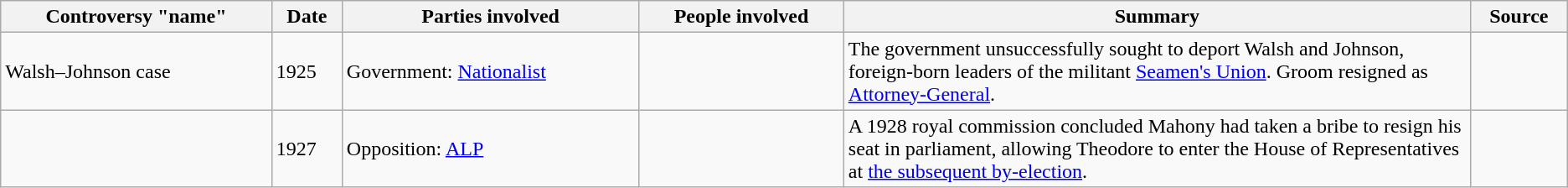<table Class="wikitable sortable">
<tr>
<th>Controversy "name"<br></th>
<th>Date<br></th>
<th>Parties involved<br></th>
<th>People involved<br></th>
<th width=40%>Summary<br></th>
<th>Source<br></th>
</tr>
<tr>
<td>Walsh–Johnson case</td>
<td>1925</td>
<td>Government: <a href='#'>Nationalist</a></td>
<td></td>
<td>The government unsuccessfully sought to deport Walsh and Johnson, foreign-born leaders of the militant <a href='#'>Seamen's Union</a>. Groom resigned as <a href='#'>Attorney-General</a>.</td>
<td></td>
</tr>
<tr>
<td></td>
<td>1927</td>
<td>Opposition: <a href='#'>ALP</a></td>
<td></td>
<td>A 1928 royal commission concluded Mahony had taken a bribe to resign his seat in parliament, allowing Theodore to enter the House of Representatives at <a href='#'>the subsequent by-election</a>.</td>
<td></td>
</tr>
</table>
